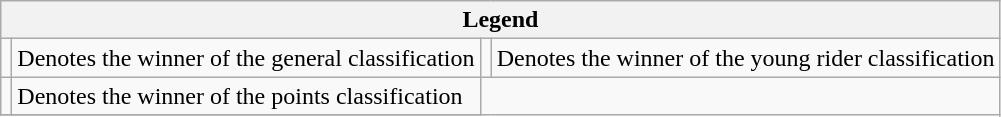<table class="wikitable">
<tr>
<th colspan="4">Legend</th>
</tr>
<tr>
<td></td>
<td>Denotes the winner of the general classification</td>
<td></td>
<td>Denotes the winner of the young rider classification</td>
</tr>
<tr>
<td></td>
<td>Denotes the winner of the points classification</td>
</tr>
<tr>
</tr>
</table>
